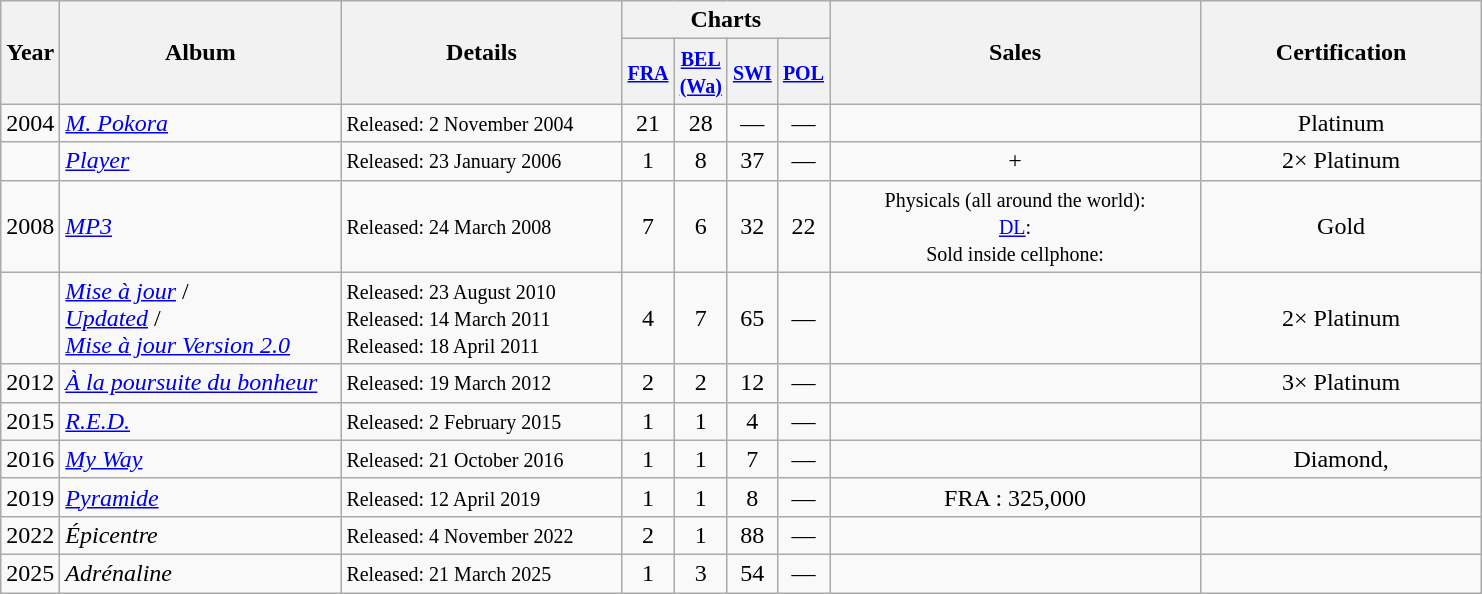<table class="wikitable">
<tr>
<th style="text-align:center;" rowspan="2">Year</th>
<th rowspan="2" style="text-align:center; width:180px;">Album</th>
<th rowspan="2" style="text-align:center; width:180px;">Details</th>
<th style="text-align:center;" colspan="4">Charts</th>
<th rowspan="2" style="text-align:center; width:240px;">Sales</th>
<th rowspan="2" style="text-align:center; width:180px;">Certification</th>
</tr>
<tr>
<th width="20"><small><a href='#'>FRA</a><br></small></th>
<th width="20"><small><a href='#'>BEL<br>(Wa)</a></small><br></th>
<th width="20"><small><a href='#'>SWI</a></small><br></th>
<th width="20"><small><a href='#'>POL</a></small><br></th>
</tr>
<tr>
<td style="text-align:center;">2004</td>
<td><em><a href='#'>M. Pokora</a></em></td>
<td><small>Released: 2 November 2004</small></td>
<td style="text-align:center;">21</td>
<td style="text-align:center;">28</td>
<td style="text-align:center;">—</td>
<td style="text-align:center;">—</td>
<td style="text-align:center;"></td>
<td style="text-align:center;">Platinum</td>
</tr>
<tr>
<td></td>
<td><em><a href='#'>Player</a></em></td>
<td><small>Released: 23 January 2006</small></td>
<td style="text-align:center;">1</td>
<td style="text-align:center;">8</td>
<td style="text-align:center;">37</td>
<td style="text-align:center;">—</td>
<td style="text-align:center;">+</td>
<td style="text-align:center;">2× Platinum</td>
</tr>
<tr>
<td style="text-align:center;">2008</td>
<td><em><a href='#'>MP3</a></em></td>
<td><small>Released: 24 March 2008</small></td>
<td style="text-align:center;">7</td>
<td style="text-align:center;">6</td>
<td style="text-align:center;">32</td>
<td style="text-align:center;">22</td>
<td style="text-align:center;"><small>Physicals (all around the world):</small> <br><small><a href='#'>DL</a>:</small> <br><small>Sold inside cellphone:</small> </td>
<td style="text-align:center;">Gold</td>
</tr>
<tr>
<td></td>
<td><em><a href='#'>Mise à jour</a></em> /<br><em><a href='#'>Updated</a></em> /<br><em><a href='#'>Mise à jour Version 2.0</a></em></td>
<td><small>Released: 23 August 2010<br>Released: 14 March 2011<br>Released: 18 April 2011</small></td>
<td style="text-align:center;">4</td>
<td style="text-align:center;">7</td>
<td style="text-align:center;">65</td>
<td style="text-align:center;">—</td>
<td style="text-align:center;"></td>
<td style="text-align:center;">2× Platinum</td>
</tr>
<tr>
<td style="text-align:center;">2012</td>
<td><em><a href='#'>À la poursuite du bonheur</a></em></td>
<td><small>Released: 19 March 2012</small></td>
<td style="text-align:center;">2</td>
<td style="text-align:center;">2</td>
<td style="text-align:center;">12</td>
<td style="text-align:center;">—</td>
<td style="text-align:center;"></td>
<td style="text-align:center;">3× Platinum</td>
</tr>
<tr>
<td style="text-align:center;">2015</td>
<td><em><a href='#'>R.E.D.</a></em></td>
<td><small>Released: 2 February 2015</small></td>
<td style="text-align:center;">1</td>
<td style="text-align:center;">1</td>
<td style="text-align:center;">4</td>
<td style="text-align:center;">—</td>
<td style="text-align:center;"></td>
<td style="text-align:center;"></td>
</tr>
<tr>
<td align="center">2016</td>
<td><em><a href='#'>My Way</a></em></td>
<td><small>Released: 21 October 2016</small></td>
<td style="text-align:center;">1</td>
<td style="text-align:center;">1</td>
<td style="text-align:center;">7</td>
<td style="text-align:center;">—</td>
<td style="text-align:center;"></td>
<td style="text-align:center;">Diamond,<br></td>
</tr>
<tr>
<td style="text-align:center;">2019</td>
<td><em><a href='#'>Pyramide</a></em></td>
<td><small>Released: 12 April 2019</small></td>
<td style="text-align:center;">1<br></td>
<td style="text-align:center;">1</td>
<td style="text-align:center;">8</td>
<td style="text-align:center;">—</td>
<td style="text-align:center;">FRA : 325,000</td>
<td style="text-align:center;"></td>
</tr>
<tr>
<td style="text-align:center;">2022</td>
<td><em>Épicentre</em></td>
<td><small>Released: 4 November 2022</small></td>
<td style="text-align:center;">2<br></td>
<td style="text-align:center;">1</td>
<td style="text-align:center;">88</td>
<td style="text-align:center;">—</td>
<td></td>
<td></td>
</tr>
<tr>
<td style="text-align:center;">2025</td>
<td><em>Adrénaline</em></td>
<td><small>Released: 21 March 2025</small></td>
<td style="text-align:center;">1<br></td>
<td style="text-align:center;">3</td>
<td style="text-align:center;">54</td>
<td style="text-align:center;">—</td>
<td></td>
<td></td>
</tr>
</table>
